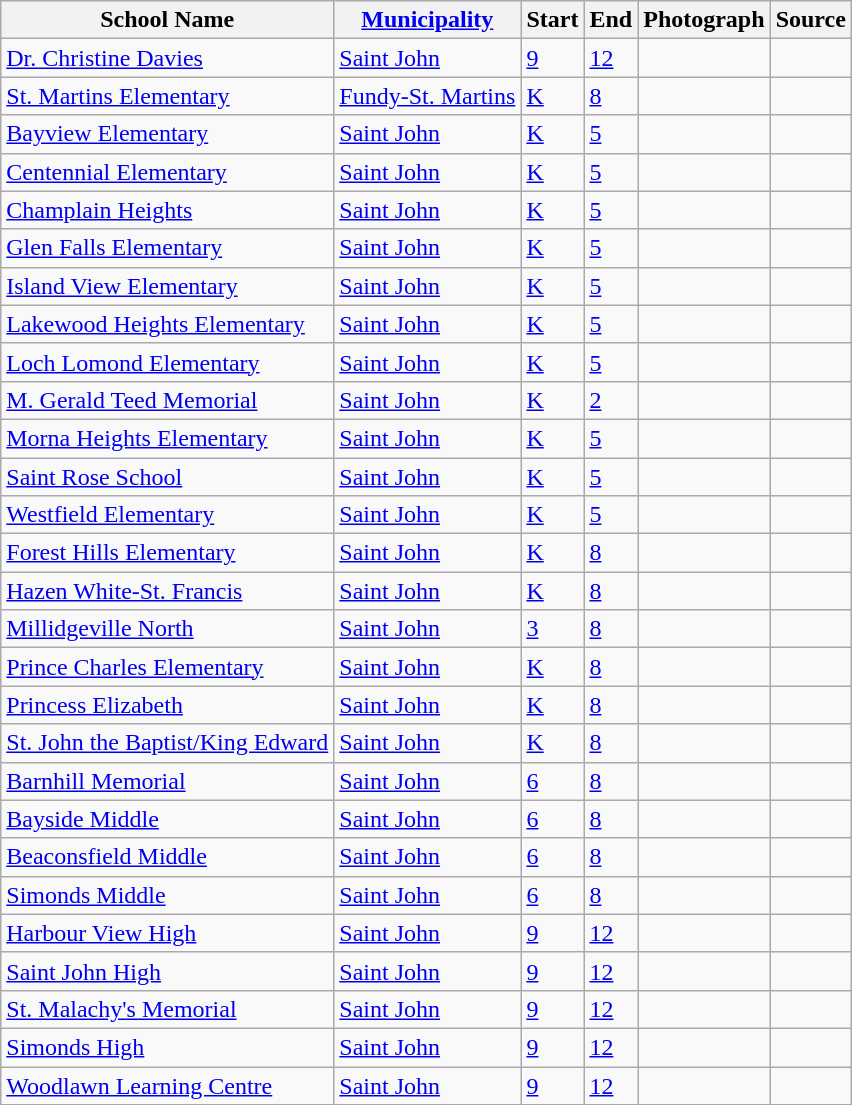<table class="wikitable sortable">
<tr>
<th>School Name</th>
<th><a href='#'>Municipality</a></th>
<th>Start</th>
<th>End</th>
<th>Photograph</th>
<th>Source</th>
</tr>
<tr>
<td><a href='#'>Dr. Christine Davies</a></td>
<td><a href='#'>Saint John</a></td>
<td><a href='#'>9</a></td>
<td><a href='#'>12</a></td>
<td></td>
<td></td>
</tr>
<tr>
<td><a href='#'>St. Martins Elementary</a></td>
<td><a href='#'>Fundy-St. Martins</a></td>
<td><a href='#'>K</a></td>
<td><a href='#'>8</a></td>
<td></td>
<td></td>
</tr>
<tr>
<td><a href='#'>Bayview Elementary</a></td>
<td><a href='#'>Saint John</a></td>
<td><a href='#'>K</a></td>
<td><a href='#'>5</a></td>
<td></td>
<td></td>
</tr>
<tr>
<td><a href='#'>Centennial Elementary</a></td>
<td><a href='#'>Saint John</a></td>
<td><a href='#'>K</a></td>
<td><a href='#'>5</a></td>
<td></td>
<td></td>
</tr>
<tr>
<td><a href='#'>Champlain Heights</a></td>
<td><a href='#'>Saint John</a></td>
<td><a href='#'>K</a></td>
<td><a href='#'>5</a></td>
<td></td>
<td></td>
</tr>
<tr>
<td><a href='#'>Glen Falls Elementary</a></td>
<td><a href='#'>Saint John</a></td>
<td><a href='#'>K</a></td>
<td><a href='#'>5</a></td>
<td></td>
<td></td>
</tr>
<tr>
<td><a href='#'>Island View Elementary</a></td>
<td><a href='#'>Saint John</a></td>
<td><a href='#'>K</a></td>
<td><a href='#'>5</a></td>
<td></td>
<td></td>
</tr>
<tr>
<td><a href='#'>Lakewood Heights Elementary</a></td>
<td><a href='#'>Saint John</a></td>
<td><a href='#'>K</a></td>
<td><a href='#'>5</a></td>
<td></td>
<td></td>
</tr>
<tr>
<td><a href='#'>Loch Lomond Elementary</a></td>
<td><a href='#'>Saint John</a></td>
<td><a href='#'>K</a></td>
<td><a href='#'>5</a></td>
<td></td>
<td></td>
</tr>
<tr>
<td><a href='#'>M. Gerald Teed Memorial</a></td>
<td><a href='#'>Saint John</a></td>
<td><a href='#'>K</a></td>
<td><a href='#'>2</a></td>
<td></td>
<td></td>
</tr>
<tr>
<td><a href='#'>Morna Heights Elementary</a></td>
<td><a href='#'>Saint John</a></td>
<td><a href='#'>K</a></td>
<td><a href='#'>5</a></td>
<td></td>
<td></td>
</tr>
<tr>
<td><a href='#'>Saint Rose School</a></td>
<td><a href='#'>Saint John</a></td>
<td><a href='#'>K</a></td>
<td><a href='#'>5</a></td>
<td></td>
<td></td>
</tr>
<tr>
<td><a href='#'>Westfield Elementary</a></td>
<td><a href='#'>Saint John</a></td>
<td><a href='#'>K</a></td>
<td><a href='#'>5</a></td>
<td></td>
<td></td>
</tr>
<tr>
<td><a href='#'>Forest Hills Elementary</a></td>
<td><a href='#'>Saint John</a></td>
<td><a href='#'>K</a></td>
<td><a href='#'>8</a></td>
<td></td>
<td></td>
</tr>
<tr>
<td><a href='#'>Hazen White-St. Francis</a></td>
<td><a href='#'>Saint John</a></td>
<td><a href='#'>K</a></td>
<td><a href='#'>8</a></td>
<td></td>
<td></td>
</tr>
<tr>
<td><a href='#'>Millidgeville North</a></td>
<td><a href='#'>Saint John</a></td>
<td><a href='#'>3</a></td>
<td><a href='#'>8</a></td>
<td></td>
<td></td>
</tr>
<tr>
<td><a href='#'>Prince Charles Elementary</a></td>
<td><a href='#'>Saint John</a></td>
<td><a href='#'>K</a></td>
<td><a href='#'>8</a></td>
<td></td>
<td></td>
</tr>
<tr>
<td><a href='#'>Princess Elizabeth</a></td>
<td><a href='#'>Saint John</a></td>
<td><a href='#'>K</a></td>
<td><a href='#'>8</a></td>
<td></td>
<td></td>
</tr>
<tr>
<td><a href='#'>St. John the Baptist/King Edward</a></td>
<td><a href='#'>Saint John</a></td>
<td><a href='#'>K</a></td>
<td><a href='#'>8</a></td>
<td></td>
<td></td>
</tr>
<tr>
<td><a href='#'>Barnhill Memorial</a></td>
<td><a href='#'>Saint John</a></td>
<td><a href='#'>6</a></td>
<td><a href='#'>8</a></td>
<td></td>
<td></td>
</tr>
<tr>
<td><a href='#'>Bayside Middle</a></td>
<td><a href='#'>Saint John</a></td>
<td><a href='#'>6</a></td>
<td><a href='#'>8</a></td>
<td></td>
<td></td>
</tr>
<tr>
<td><a href='#'>Beaconsfield Middle</a></td>
<td><a href='#'>Saint John</a></td>
<td><a href='#'>6</a></td>
<td><a href='#'>8</a></td>
<td></td>
<td></td>
</tr>
<tr>
<td><a href='#'>Simonds Middle</a></td>
<td><a href='#'>Saint John</a></td>
<td><a href='#'>6</a></td>
<td><a href='#'>8</a></td>
<td></td>
<td></td>
</tr>
<tr>
<td><a href='#'>Harbour View High</a></td>
<td><a href='#'>Saint John</a></td>
<td><a href='#'>9</a></td>
<td><a href='#'>12</a></td>
<td></td>
<td></td>
</tr>
<tr>
<td><a href='#'>Saint John High</a></td>
<td><a href='#'>Saint John</a></td>
<td><a href='#'>9</a></td>
<td><a href='#'>12</a></td>
<td></td>
<td></td>
</tr>
<tr>
<td><a href='#'>St. Malachy's Memorial</a></td>
<td><a href='#'>Saint John</a></td>
<td><a href='#'>9</a></td>
<td><a href='#'>12</a></td>
<td></td>
<td></td>
</tr>
<tr>
<td><a href='#'>Simonds High</a></td>
<td><a href='#'>Saint John</a></td>
<td><a href='#'>9</a></td>
<td><a href='#'>12</a></td>
<td></td>
<td></td>
</tr>
<tr>
<td><a href='#'>Woodlawn Learning Centre</a></td>
<td><a href='#'>Saint John</a></td>
<td><a href='#'>9</a></td>
<td><a href='#'>12</a></td>
<td></td>
<td></td>
</tr>
</table>
